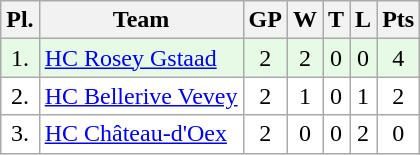<table class="wikitable">
<tr>
<th>Pl.</th>
<th>Team</th>
<th>GP</th>
<th>W</th>
<th>T</th>
<th>L</th>
<th>Pts</th>
</tr>
<tr align="center " bgcolor="#e6fae6">
<td>1.</td>
<td align="left"><a href='#'>HC Rosey Gstaad</a></td>
<td>2</td>
<td>2</td>
<td>0</td>
<td>0</td>
<td>4</td>
</tr>
<tr align="center "  bgcolor="#FFFFFF">
<td>2.</td>
<td align="left"><a href='#'>HC Bellerive Vevey</a></td>
<td>2</td>
<td>1</td>
<td>0</td>
<td>1</td>
<td>2</td>
</tr>
<tr align="center " bgcolor="#FFFFFF">
<td>3.</td>
<td align="left"><a href='#'>HC Château-d'Oex</a></td>
<td>2</td>
<td>0</td>
<td>0</td>
<td>2</td>
<td>0</td>
</tr>
</table>
